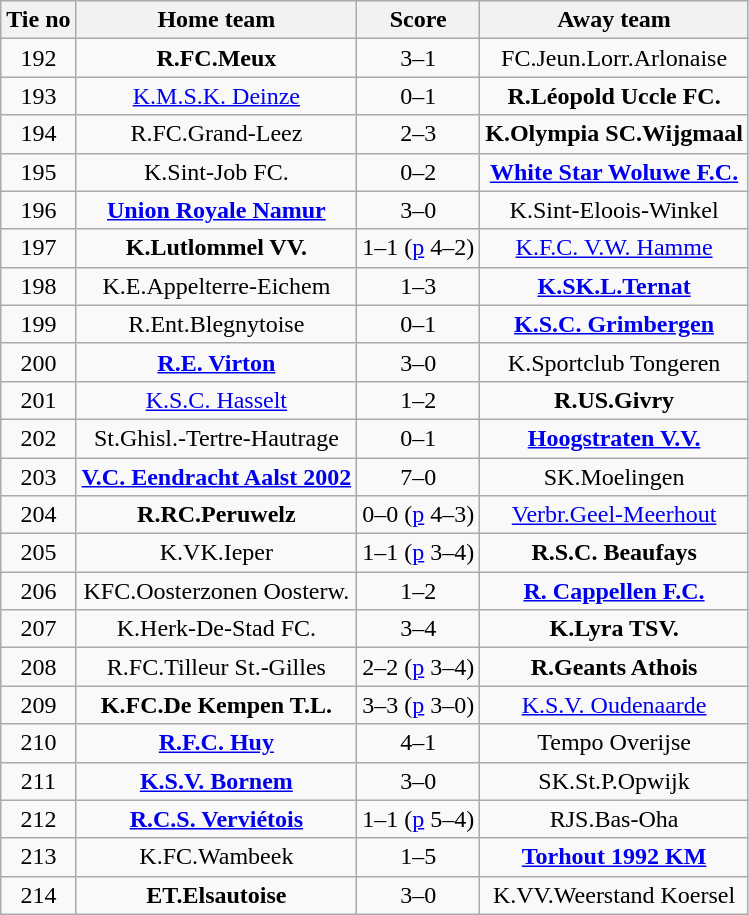<table class="wikitable" style="text-align: center">
<tr>
<th>Tie no</th>
<th>Home team</th>
<th>Score</th>
<th>Away team</th>
</tr>
<tr>
<td>192</td>
<td><strong>R.FC.Meux</strong></td>
<td>3–1</td>
<td>FC.Jeun.Lorr.Arlonaise</td>
</tr>
<tr>
<td>193</td>
<td><a href='#'>K.M.S.K. Deinze</a></td>
<td>0–1</td>
<td><strong>R.Léopold Uccle FC.</strong></td>
</tr>
<tr>
<td>194</td>
<td>R.FC.Grand-Leez</td>
<td>2–3</td>
<td><strong>K.Olympia SC.Wijgmaal</strong></td>
</tr>
<tr>
<td>195</td>
<td>K.Sint-Job FC.</td>
<td>0–2</td>
<td><strong><a href='#'>White Star Woluwe F.C.</a></strong></td>
</tr>
<tr>
<td>196</td>
<td><strong><a href='#'>Union Royale Namur</a></strong></td>
<td>3–0</td>
<td>K.Sint-Eloois-Winkel</td>
</tr>
<tr>
<td>197</td>
<td><strong>K.Lutlommel VV.</strong></td>
<td>1–1 (<a href='#'>p</a> 4–2)</td>
<td><a href='#'>K.F.C. V.W. Hamme</a></td>
</tr>
<tr>
<td>198</td>
<td>K.E.Appelterre-Eichem</td>
<td>1–3</td>
<td><strong><a href='#'>K.SK.L.Ternat</a></strong></td>
</tr>
<tr>
<td>199</td>
<td>R.Ent.Blegnytoise</td>
<td>0–1</td>
<td><strong><a href='#'>K.S.C. Grimbergen</a></strong></td>
</tr>
<tr>
<td>200</td>
<td><strong><a href='#'>R.E. Virton</a></strong></td>
<td>3–0</td>
<td>K.Sportclub Tongeren</td>
</tr>
<tr>
<td>201</td>
<td><a href='#'>K.S.C. Hasselt</a></td>
<td>1–2</td>
<td><strong>R.US.Givry</strong></td>
</tr>
<tr>
<td>202</td>
<td>St.Ghisl.-Tertre-Hautrage</td>
<td>0–1</td>
<td><strong><a href='#'>Hoogstraten V.V.</a></strong></td>
</tr>
<tr>
<td>203</td>
<td><strong><a href='#'>V.C. Eendracht Aalst 2002</a></strong></td>
<td>7–0</td>
<td>SK.Moelingen</td>
</tr>
<tr>
<td>204</td>
<td><strong>R.RC.Peruwelz</strong></td>
<td>0–0 (<a href='#'>p</a> 4–3)</td>
<td><a href='#'>Verbr.Geel-Meerhout</a></td>
</tr>
<tr>
<td>205</td>
<td>K.VK.Ieper</td>
<td>1–1 (<a href='#'>p</a> 3–4)</td>
<td><strong>R.S.C. Beaufays</strong></td>
</tr>
<tr>
<td>206</td>
<td>KFC.Oosterzonen Oosterw.</td>
<td>1–2</td>
<td><strong><a href='#'>R. Cappellen F.C.</a></strong></td>
</tr>
<tr>
<td>207</td>
<td>K.Herk-De-Stad FC.</td>
<td>3–4</td>
<td><strong>K.Lyra TSV.</strong></td>
</tr>
<tr>
<td>208</td>
<td>R.FC.Tilleur St.-Gilles</td>
<td>2–2 (<a href='#'>p</a> 3–4)</td>
<td><strong>R.Geants Athois</strong></td>
</tr>
<tr>
<td>209</td>
<td><strong>K.FC.De Kempen T.L.</strong></td>
<td>3–3 (<a href='#'>p</a> 3–0)</td>
<td><a href='#'>K.S.V. Oudenaarde</a></td>
</tr>
<tr>
<td>210</td>
<td><strong><a href='#'>R.F.C. Huy</a></strong></td>
<td>4–1</td>
<td>Tempo Overijse</td>
</tr>
<tr>
<td>211</td>
<td><strong><a href='#'>K.S.V. Bornem</a></strong></td>
<td>3–0</td>
<td>SK.St.P.Opwijk</td>
</tr>
<tr>
<td>212</td>
<td><strong><a href='#'>R.C.S. Verviétois</a></strong></td>
<td>1–1 (<a href='#'>p</a> 5–4)</td>
<td>RJS.Bas-Oha</td>
</tr>
<tr>
<td>213</td>
<td>K.FC.Wambeek</td>
<td>1–5</td>
<td><strong><a href='#'>Torhout 1992 KM</a></strong></td>
</tr>
<tr>
<td>214</td>
<td><strong>ET.Elsautoise</strong></td>
<td>3–0</td>
<td>K.VV.Weerstand Koersel</td>
</tr>
</table>
